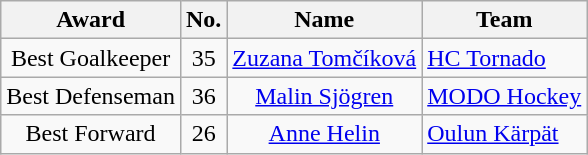<table class="wikitable">
<tr>
<th>Award</th>
<th>No.</th>
<th>Name</th>
<th>Team</th>
</tr>
<tr align="center">
<td>Best Goalkeeper</td>
<td>35</td>
<td><a href='#'>Zuzana Tomčíková</a></td>
<td align="left"> <a href='#'>HC Tornado</a></td>
</tr>
<tr align="center">
<td>Best Defenseman</td>
<td>36</td>
<td><a href='#'>Malin Sjögren</a></td>
<td align="left"> <a href='#'>MODO Hockey</a></td>
</tr>
<tr align="center">
<td>Best Forward</td>
<td>26</td>
<td><a href='#'>Anne Helin</a></td>
<td align="left"> <a href='#'>Oulun Kärpät</a></td>
</tr>
</table>
